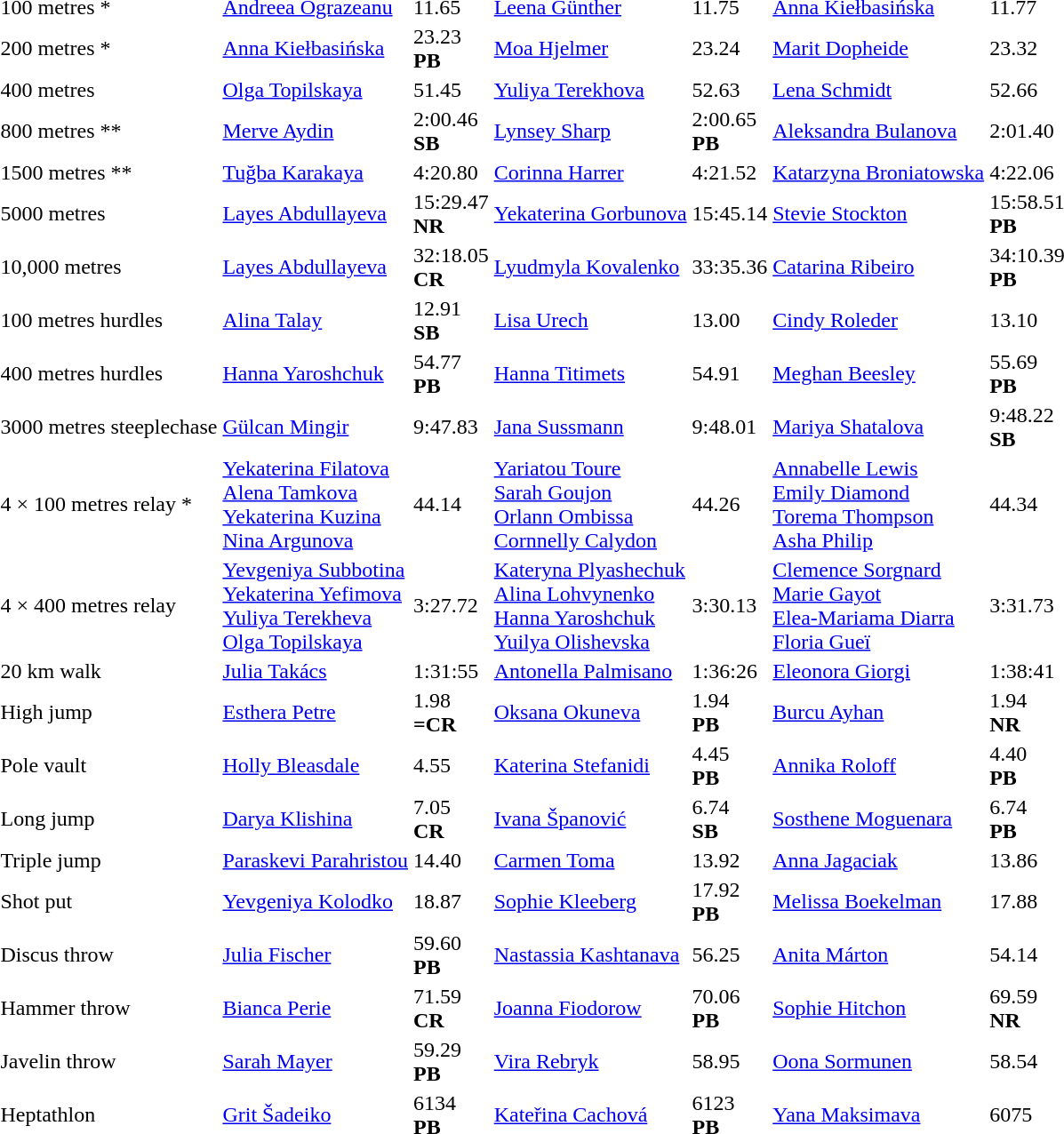<table>
<tr>
<td>100 metres * <br></td>
<td><a href='#'>Andreea Ograzeanu</a><br><em></em></td>
<td>11.65</td>
<td><a href='#'>Leena Günther</a><br><em></em></td>
<td>11.75</td>
<td><a href='#'>Anna Kiełbasińska</a><br><em></em></td>
<td>11.77</td>
</tr>
<tr>
<td>200 metres * <br></td>
<td><a href='#'>Anna Kiełbasińska</a><br><em></em></td>
<td>23.23<br><strong>PB</strong></td>
<td><a href='#'>Moa Hjelmer</a><br><em></em></td>
<td>23.24</td>
<td><a href='#'>Marit Dopheide</a><br><em></em></td>
<td>23.32</td>
</tr>
<tr>
<td>400 metres <br></td>
<td><a href='#'>Olga Topilskaya</a><br><em></em></td>
<td>51.45</td>
<td><a href='#'>Yuliya Terekhova</a><br><em></em></td>
<td>52.63</td>
<td><a href='#'>Lena Schmidt</a><br><em></em></td>
<td>52.66</td>
</tr>
<tr>
<td>800 metres ** <br></td>
<td><a href='#'>Merve Aydin</a><br><em></em></td>
<td>2:00.46<br><strong>SB</strong></td>
<td><a href='#'>Lynsey Sharp</a><br><em></em></td>
<td>2:00.65<br><strong>PB</strong></td>
<td><a href='#'>Aleksandra Bulanova</a><br><em></em></td>
<td>2:01.40<br></td>
</tr>
<tr>
<td>1500 metres ** <br></td>
<td><a href='#'>Tuğba Karakaya</a><br><em></em></td>
<td>4:20.80</td>
<td><a href='#'>Corinna Harrer</a><br><em></em></td>
<td>4:21.52</td>
<td><a href='#'>Katarzyna Broniatowska</a><br><em></em></td>
<td>4:22.06</td>
</tr>
<tr>
<td>5000 metres <br></td>
<td><a href='#'>Layes Abdullayeva</a><br><em></em></td>
<td>15:29.47<br><strong>NR</strong></td>
<td><a href='#'>Yekaterina Gorbunova</a><br><em></em></td>
<td>15:45.14</td>
<td><a href='#'>Stevie Stockton</a><br><em></em></td>
<td>15:58.51<br> <strong>PB</strong></td>
</tr>
<tr>
<td>10,000 metres <br></td>
<td><a href='#'>Layes Abdullayeva</a><br><em></em></td>
<td>32:18.05 <br> <strong>CR</strong></td>
<td><a href='#'>Lyudmyla Kovalenko</a><br><em></em></td>
<td>33:35.36</td>
<td><a href='#'>Catarina Ribeiro</a><br><em></em></td>
<td>34:10.39 <br> <strong>PB</strong></td>
</tr>
<tr>
<td>100 metres hurdles <br></td>
<td><a href='#'>Alina Talay</a><br><em></em></td>
<td>12.91<br><strong>SB</strong></td>
<td><a href='#'>Lisa Urech</a><br><em></em></td>
<td>13.00</td>
<td><a href='#'>Cindy Roleder</a><br><em></em></td>
<td>13.10</td>
</tr>
<tr>
<td>400 metres hurdles <br></td>
<td><a href='#'>Hanna Yaroshchuk</a><br><em></em></td>
<td>54.77<br><strong>PB</strong></td>
<td><a href='#'>Hanna Titimets</a><br><em></em></td>
<td>54.91</td>
<td><a href='#'>Meghan Beesley</a><br><em></em></td>
<td>55.69<br><strong>PB</strong></td>
</tr>
<tr>
<td>3000 metres steeplechase <br></td>
<td><a href='#'>Gülcan Mingir</a><br><em></em></td>
<td>9:47.83</td>
<td><a href='#'>Jana Sussmann</a><br><em></em></td>
<td>9:48.01</td>
<td><a href='#'>Mariya Shatalova</a><br><em></em></td>
<td>9:48.22<br><strong>SB</strong></td>
</tr>
<tr>
<td>4 × 100 metres relay * <br></td>
<td><a href='#'>Yekaterina Filatova</a><br><a href='#'>Alena Tamkova</a><br><a href='#'>Yekaterina Kuzina</a><br><a href='#'>Nina Argunova</a><br><em></em></td>
<td>44.14</td>
<td><a href='#'>Yariatou Toure</a><br><a href='#'>Sarah Goujon</a><br><a href='#'>Orlann Ombissa</a><br><a href='#'>Cornnelly Calydon</a><br><em></em></td>
<td>44.26</td>
<td><a href='#'>Annabelle Lewis</a><br><a href='#'>Emily Diamond</a><br><a href='#'>Torema Thompson</a><br><a href='#'>Asha Philip</a><br><em></em></td>
<td>44.34</td>
</tr>
<tr>
<td>4 × 400 metres relay <br></td>
<td><a href='#'>Yevgeniya Subbotina</a><br><a href='#'>Yekaterina Yefimova</a><br><a href='#'>Yuliya Terekheva</a><br><a href='#'>Olga Topilskaya</a><br><em></em></td>
<td>3:27.72</td>
<td><a href='#'>Kateryna Plyashechuk</a><br><a href='#'>Alina Lohvynenko</a><br><a href='#'>Hanna Yaroshchuk</a><br><a href='#'>Yuilya Olishevska</a><br><em></em></td>
<td>3:30.13</td>
<td><a href='#'>Clemence Sorgnard</a><br><a href='#'>Marie Gayot</a><br><a href='#'>Elea-Mariama Diarra</a><br><a href='#'>Floria Gueï</a><br><em></em></td>
<td>3:31.73</td>
</tr>
<tr>
<td>20 km walk <br></td>
<td><a href='#'>Julia Takács</a><br><em></em></td>
<td>1:31:55</td>
<td><a href='#'>Antonella Palmisano</a><br><em></em></td>
<td>1:36:26</td>
<td><a href='#'>Eleonora Giorgi</a><br><em></em></td>
<td>1:38:41</td>
</tr>
<tr>
<td>High jump <br></td>
<td><a href='#'>Esthera Petre</a><br><em></em></td>
<td>1.98<br><strong>=CR</strong></td>
<td><a href='#'>Oksana Okuneva</a><br><em></em></td>
<td>1.94<br><strong>PB</strong></td>
<td><a href='#'>Burcu Ayhan</a><br><em></em></td>
<td>1.94<br><strong>NR</strong></td>
</tr>
<tr>
<td>Pole vault <br></td>
<td><a href='#'>Holly Bleasdale</a><br><em></em></td>
<td>4.55</td>
<td><a href='#'>Katerina Stefanidi</a><br><em></em></td>
<td>4.45<br><strong>PB</strong></td>
<td><a href='#'>Annika Roloff</a><br><em></em></td>
<td>4.40<br><strong>PB</strong></td>
</tr>
<tr>
<td>Long jump <br></td>
<td><a href='#'>Darya Klishina</a><br><em></em></td>
<td>7.05<br><strong>CR</strong></td>
<td><a href='#'>Ivana Španović</a><br><em></em></td>
<td>6.74<br><strong>SB</strong></td>
<td><a href='#'>Sosthene Moguenara</a><br><em></em></td>
<td>6.74<br><strong>PB</strong></td>
</tr>
<tr>
<td>Triple jump <br></td>
<td><a href='#'>Paraskevi Parahristou</a><br><em></em></td>
<td>14.40</td>
<td><a href='#'>Carmen Toma</a><br><em></em></td>
<td>13.92</td>
<td><a href='#'>Anna Jagaciak</a><br><em></em></td>
<td>13.86</td>
</tr>
<tr>
<td>Shot put <br></td>
<td><a href='#'>Yevgeniya Kolodko</a><br><em></em></td>
<td>18.87</td>
<td><a href='#'>Sophie Kleeberg</a><br><em></em></td>
<td>17.92<br><strong>PB</strong></td>
<td><a href='#'>Melissa Boekelman</a><br><em></em></td>
<td>17.88</td>
</tr>
<tr>
<td>Discus throw <br></td>
<td><a href='#'>Julia Fischer</a><br><em></em></td>
<td>59.60<br><strong>PB</strong></td>
<td><a href='#'>Nastassia Kashtanava</a><br><em></em></td>
<td>56.25</td>
<td><a href='#'>Anita Márton</a><br><em></em></td>
<td>54.14</td>
</tr>
<tr>
<td>Hammer throw <br></td>
<td><a href='#'>Bianca Perie</a><br><em></em></td>
<td>71.59<br><strong>CR</strong></td>
<td><a href='#'>Joanna Fiodorow</a><br><em></em></td>
<td>70.06<br><strong>PB</strong></td>
<td><a href='#'>Sophie Hitchon</a><br><em></em></td>
<td>69.59<br><strong>NR</strong></td>
</tr>
<tr>
<td>Javelin throw<br></td>
<td><a href='#'>Sarah Mayer</a><br><em></em></td>
<td>59.29<br><strong>PB</strong></td>
<td><a href='#'>Vira Rebryk</a><br><em></em></td>
<td>58.95</td>
<td><a href='#'>Oona Sormunen</a><br><em></em></td>
<td>58.54</td>
</tr>
<tr>
<td>Heptathlon<br></td>
<td><a href='#'>Grit Šadeiko</a><br><em></em></td>
<td>6134<br><strong>PB</strong></td>
<td><a href='#'>Kateřina Cachová</a><br><em></em></td>
<td>6123<br><strong>PB</strong></td>
<td><a href='#'>Yana Maksimava</a><br><em></em></td>
<td>6075</td>
</tr>
</table>
